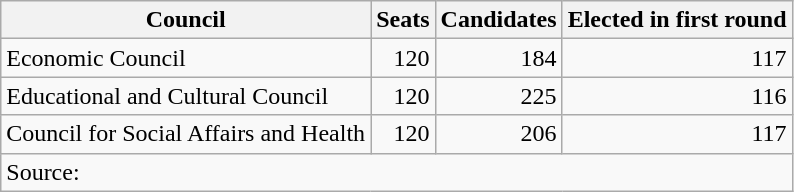<table class=wikitable style=text-align:right>
<tr>
<th>Council</th>
<th>Seats</th>
<th>Candidates</th>
<th>Elected in first round</th>
</tr>
<tr>
<td align=left>Economic Council</td>
<td>120</td>
<td>184</td>
<td>117</td>
</tr>
<tr>
<td align=left>Educational and Cultural Council</td>
<td>120</td>
<td>225</td>
<td>116</td>
</tr>
<tr>
<td align=left>Council for Social Affairs and Health</td>
<td>120</td>
<td>206</td>
<td>117</td>
</tr>
<tr>
<td align=left colspan=4>Source: </td>
</tr>
</table>
